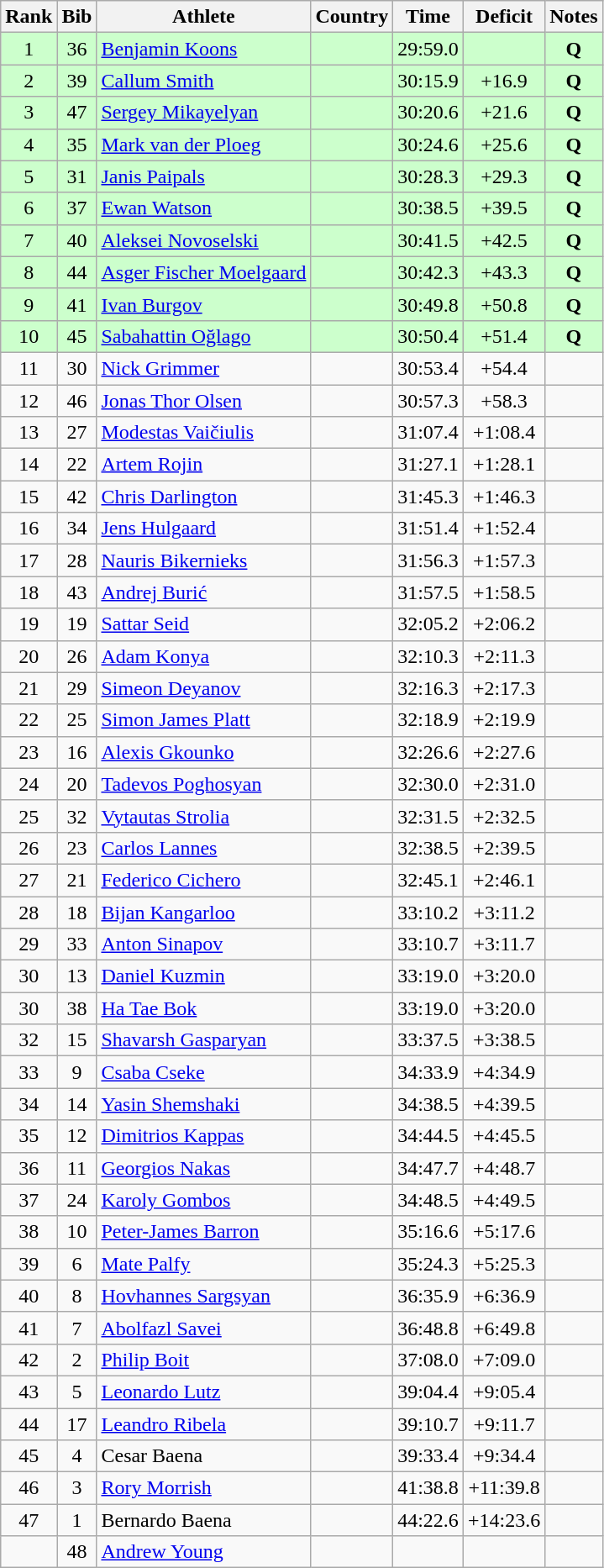<table class="wikitable sortable" style="text-align:center">
<tr>
<th>Rank</th>
<th>Bib</th>
<th>Athlete</th>
<th>Country</th>
<th>Time</th>
<th>Deficit</th>
<th>Notes</th>
</tr>
<tr bgcolor="#ccffcc">
<td>1</td>
<td>36</td>
<td align=left><a href='#'>Benjamin Koons</a></td>
<td align=left></td>
<td>29:59.0</td>
<td></td>
<td><strong>Q</strong></td>
</tr>
<tr bgcolor="#ccffcc">
<td>2</td>
<td>39</td>
<td align=left><a href='#'>Callum Smith</a></td>
<td align=left></td>
<td>30:15.9</td>
<td>+16.9</td>
<td><strong>Q</strong></td>
</tr>
<tr bgcolor="#ccffcc">
<td>3</td>
<td>47</td>
<td align=left><a href='#'>Sergey Mikayelyan</a></td>
<td align=left></td>
<td>30:20.6</td>
<td>+21.6</td>
<td><strong>Q</strong></td>
</tr>
<tr bgcolor="#ccffcc">
<td>4</td>
<td>35</td>
<td align=left><a href='#'>Mark van der Ploeg</a></td>
<td align=left></td>
<td>30:24.6</td>
<td>+25.6</td>
<td><strong>Q</strong></td>
</tr>
<tr bgcolor="#ccffcc">
<td>5</td>
<td>31</td>
<td align=left><a href='#'>Janis Paipals</a></td>
<td align=left></td>
<td>30:28.3</td>
<td>+29.3</td>
<td><strong>Q</strong></td>
</tr>
<tr bgcolor="#ccffcc">
<td>6</td>
<td>37</td>
<td align=left><a href='#'>Ewan Watson</a></td>
<td align=left></td>
<td>30:38.5</td>
<td>+39.5</td>
<td><strong>Q</strong></td>
</tr>
<tr bgcolor="#ccffcc">
<td>7</td>
<td>40</td>
<td align=left><a href='#'>Aleksei Novoselski</a></td>
<td align=left></td>
<td>30:41.5</td>
<td>+42.5</td>
<td><strong>Q</strong></td>
</tr>
<tr bgcolor="#ccffcc">
<td>8</td>
<td>44</td>
<td align=left><a href='#'>Asger Fischer Moelgaard</a></td>
<td align=left></td>
<td>30:42.3</td>
<td>+43.3</td>
<td><strong>Q</strong></td>
</tr>
<tr bgcolor="#ccffcc">
<td>9</td>
<td>41</td>
<td align=left><a href='#'>Ivan Burgov</a></td>
<td align=left></td>
<td>30:49.8</td>
<td>+50.8</td>
<td><strong>Q</strong></td>
</tr>
<tr bgcolor="#ccffcc">
<td>10</td>
<td>45</td>
<td align=left><a href='#'>Sabahattin Oğlago</a></td>
<td align=left></td>
<td>30:50.4</td>
<td>+51.4</td>
<td><strong>Q</strong></td>
</tr>
<tr>
<td>11</td>
<td>30</td>
<td align=left><a href='#'>Nick Grimmer</a></td>
<td align=left></td>
<td>30:53.4</td>
<td>+54.4</td>
<td></td>
</tr>
<tr>
<td>12</td>
<td>46</td>
<td align=left><a href='#'>Jonas Thor Olsen</a></td>
<td align=left></td>
<td>30:57.3</td>
<td>+58.3</td>
<td></td>
</tr>
<tr>
<td>13</td>
<td>27</td>
<td align=left><a href='#'>Modestas Vaičiulis</a></td>
<td align=left></td>
<td>31:07.4</td>
<td>+1:08.4</td>
<td></td>
</tr>
<tr>
<td>14</td>
<td>22</td>
<td align=left><a href='#'>Artem Rojin</a></td>
<td align=left></td>
<td>31:27.1</td>
<td>+1:28.1</td>
<td></td>
</tr>
<tr>
<td>15</td>
<td>42</td>
<td align=left><a href='#'>Chris Darlington</a></td>
<td align=left></td>
<td>31:45.3</td>
<td>+1:46.3</td>
<td></td>
</tr>
<tr>
<td>16</td>
<td>34</td>
<td align=left><a href='#'>Jens Hulgaard</a></td>
<td align=left></td>
<td>31:51.4</td>
<td>+1:52.4</td>
<td></td>
</tr>
<tr>
<td>17</td>
<td>28</td>
<td align=left><a href='#'>Nauris Bikernieks</a></td>
<td align=left></td>
<td>31:56.3</td>
<td>+1:57.3</td>
<td></td>
</tr>
<tr>
<td>18</td>
<td>43</td>
<td align=left><a href='#'>Andrej Burić</a></td>
<td align=left></td>
<td>31:57.5</td>
<td>+1:58.5</td>
<td></td>
</tr>
<tr>
<td>19</td>
<td>19</td>
<td align=left><a href='#'>Sattar Seid</a></td>
<td align=left></td>
<td>32:05.2</td>
<td>+2:06.2</td>
<td></td>
</tr>
<tr>
<td>20</td>
<td>26</td>
<td align=left><a href='#'>Adam Konya</a></td>
<td align=left></td>
<td>32:10.3</td>
<td>+2:11.3</td>
<td></td>
</tr>
<tr>
<td>21</td>
<td>29</td>
<td align=left><a href='#'>Simeon Deyanov</a></td>
<td align=left></td>
<td>32:16.3</td>
<td>+2:17.3</td>
<td></td>
</tr>
<tr>
<td>22</td>
<td>25</td>
<td align=left><a href='#'>Simon James Platt</a></td>
<td align=left></td>
<td>32:18.9</td>
<td>+2:19.9</td>
<td></td>
</tr>
<tr>
<td>23</td>
<td>16</td>
<td align=left><a href='#'>Alexis Gkounko</a></td>
<td align=left></td>
<td>32:26.6</td>
<td>+2:27.6</td>
<td></td>
</tr>
<tr>
<td>24</td>
<td>20</td>
<td align=left><a href='#'>Tadevos Poghosyan</a></td>
<td align=left></td>
<td>32:30.0</td>
<td>+2:31.0</td>
<td></td>
</tr>
<tr>
<td>25</td>
<td>32</td>
<td align=left><a href='#'>Vytautas Strolia</a></td>
<td align=left></td>
<td>32:31.5</td>
<td>+2:32.5</td>
<td></td>
</tr>
<tr>
<td>26</td>
<td>23</td>
<td align=left><a href='#'>Carlos Lannes</a></td>
<td align=left></td>
<td>32:38.5</td>
<td>+2:39.5</td>
<td></td>
</tr>
<tr>
<td>27</td>
<td>21</td>
<td align=left><a href='#'>Federico Cichero</a></td>
<td align=left></td>
<td>32:45.1</td>
<td>+2:46.1</td>
<td></td>
</tr>
<tr>
<td>28</td>
<td>18</td>
<td align=left><a href='#'>Bijan Kangarloo</a></td>
<td align=left></td>
<td>33:10.2</td>
<td>+3:11.2</td>
<td></td>
</tr>
<tr>
<td>29</td>
<td>33</td>
<td align=left><a href='#'>Anton Sinapov</a></td>
<td align=left></td>
<td>33:10.7</td>
<td>+3:11.7</td>
<td></td>
</tr>
<tr>
<td>30</td>
<td>13</td>
<td align=left><a href='#'>Daniel Kuzmin</a></td>
<td align=left></td>
<td>33:19.0</td>
<td>+3:20.0</td>
<td></td>
</tr>
<tr>
<td>30</td>
<td>38</td>
<td align=left><a href='#'>Ha Tae Bok</a></td>
<td align=left></td>
<td>33:19.0</td>
<td>+3:20.0</td>
<td></td>
</tr>
<tr>
<td>32</td>
<td>15</td>
<td align=left><a href='#'>Shavarsh Gasparyan</a></td>
<td align=left></td>
<td>33:37.5</td>
<td>+3:38.5</td>
<td></td>
</tr>
<tr>
<td>33</td>
<td>9</td>
<td align=left><a href='#'>Csaba Cseke</a></td>
<td align=left></td>
<td>34:33.9</td>
<td>+4:34.9</td>
<td></td>
</tr>
<tr>
<td>34</td>
<td>14</td>
<td align=left><a href='#'>Yasin Shemshaki</a></td>
<td align=left></td>
<td>34:38.5</td>
<td>+4:39.5</td>
<td></td>
</tr>
<tr>
<td>35</td>
<td>12</td>
<td align=left><a href='#'>Dimitrios Kappas</a></td>
<td align=left></td>
<td>34:44.5</td>
<td>+4:45.5</td>
<td></td>
</tr>
<tr>
<td>36</td>
<td>11</td>
<td align=left><a href='#'>Georgios Nakas</a></td>
<td align=left></td>
<td>34:47.7</td>
<td>+4:48.7</td>
<td></td>
</tr>
<tr>
<td>37</td>
<td>24</td>
<td align=left><a href='#'>Karoly Gombos</a></td>
<td align=left></td>
<td>34:48.5</td>
<td>+4:49.5</td>
<td></td>
</tr>
<tr>
<td>38</td>
<td>10</td>
<td align=left><a href='#'>Peter-James Barron</a></td>
<td align=left></td>
<td>35:16.6</td>
<td>+5:17.6</td>
<td></td>
</tr>
<tr>
<td>39</td>
<td>6</td>
<td align=left><a href='#'>Mate Palfy</a></td>
<td align=left></td>
<td>35:24.3</td>
<td>+5:25.3</td>
<td></td>
</tr>
<tr>
<td>40</td>
<td>8</td>
<td align=left><a href='#'>Hovhannes Sargsyan</a></td>
<td align=left></td>
<td>36:35.9</td>
<td>+6:36.9</td>
<td></td>
</tr>
<tr>
<td>41</td>
<td>7</td>
<td align=left><a href='#'>Abolfazl Savei</a></td>
<td align=left></td>
<td>36:48.8</td>
<td>+6:49.8</td>
<td></td>
</tr>
<tr>
<td>42</td>
<td>2</td>
<td align=left><a href='#'>Philip Boit</a></td>
<td align=left></td>
<td>37:08.0</td>
<td>+7:09.0</td>
<td></td>
</tr>
<tr>
<td>43</td>
<td>5</td>
<td align=left><a href='#'>Leonardo Lutz</a></td>
<td align=left></td>
<td>39:04.4</td>
<td>+9:05.4</td>
<td></td>
</tr>
<tr>
<td>44</td>
<td>17</td>
<td align=left><a href='#'>Leandro Ribela</a></td>
<td align=left></td>
<td>39:10.7</td>
<td>+9:11.7</td>
<td></td>
</tr>
<tr>
<td>45</td>
<td>4</td>
<td align=left>Cesar Baena</td>
<td align=left></td>
<td>39:33.4</td>
<td>+9:34.4</td>
<td></td>
</tr>
<tr>
<td>46</td>
<td>3</td>
<td align=left><a href='#'>Rory Morrish</a></td>
<td align=left></td>
<td>41:38.8</td>
<td>+11:39.8</td>
<td></td>
</tr>
<tr>
<td>47</td>
<td>1</td>
<td align=left>Bernardo Baena</td>
<td align=left></td>
<td>44:22.6</td>
<td>+14:23.6</td>
<td></td>
</tr>
<tr>
<td></td>
<td>48</td>
<td align=left><a href='#'>Andrew Young</a></td>
<td align=left></td>
<td></td>
<td></td>
<td></td>
</tr>
</table>
